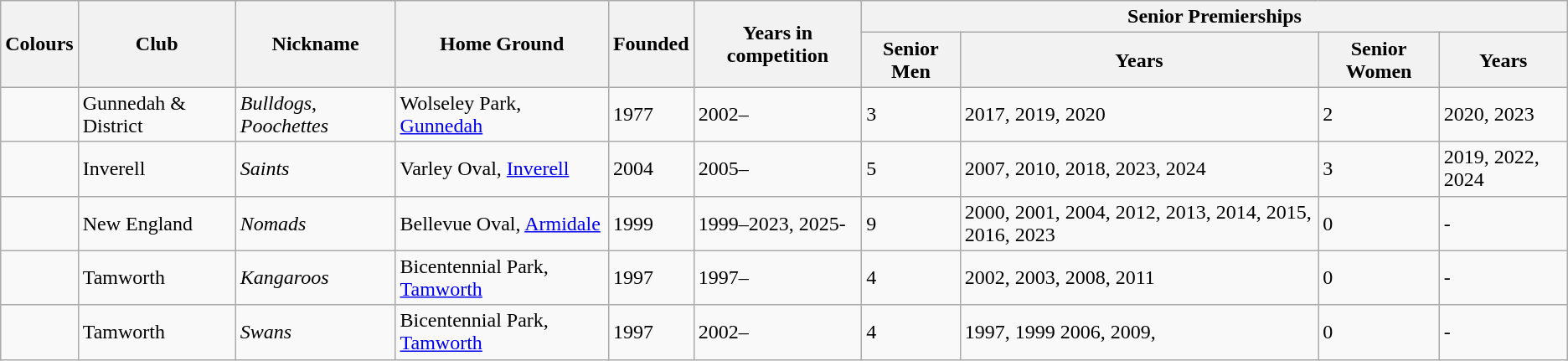<table class="wikitable sortable">
<tr>
<th rowspan="2">Colours</th>
<th rowspan="2">Club</th>
<th rowspan="2">Nickname</th>
<th rowspan="2">Home Ground</th>
<th rowspan="2">Founded</th>
<th rowspan="2">Years in competition</th>
<th colspan="4">Senior Premierships</th>
</tr>
<tr>
<th>Senior Men</th>
<th>Years</th>
<th>Senior Women</th>
<th>Years</th>
</tr>
<tr>
<td></td>
<td>Gunnedah & District</td>
<td><em>Bulldogs</em>, <em>Poochettes</em></td>
<td>Wolseley Park, <a href='#'>Gunnedah</a></td>
<td>1977</td>
<td>2002–</td>
<td>3</td>
<td>2017, 2019, 2020</td>
<td>2</td>
<td>2020, 2023</td>
</tr>
<tr>
<td></td>
<td>Inverell</td>
<td><em>Saints</em></td>
<td>Varley Oval, <a href='#'>Inverell</a></td>
<td>2004</td>
<td>2005–</td>
<td>5</td>
<td>2007, 2010, 2018, 2023, 2024</td>
<td>3</td>
<td>2019, 2022, 2024</td>
</tr>
<tr>
<td></td>
<td>New England</td>
<td><em>Nomads</em></td>
<td>Bellevue Oval, <a href='#'>Armidale</a></td>
<td>1999</td>
<td>1999–2023, 2025-</td>
<td>9</td>
<td>2000, 2001, 2004, 2012, 2013, 2014, 2015, 2016, 2023</td>
<td>0</td>
<td>-</td>
</tr>
<tr>
<td></td>
<td>Tamworth</td>
<td><em>Kangaroos</em></td>
<td>Bicentennial Park, <a href='#'>Tamworth</a></td>
<td>1997</td>
<td>1997–</td>
<td>4</td>
<td>2002, 2003, 2008, 2011</td>
<td>0</td>
<td>-</td>
</tr>
<tr>
<td></td>
<td>Tamworth</td>
<td><em>Swans</em></td>
<td>Bicentennial Park, <a href='#'>Tamworth</a></td>
<td>1997</td>
<td>2002–</td>
<td>4</td>
<td>1997, 1999 2006, 2009,</td>
<td>0</td>
<td>-</td>
</tr>
</table>
